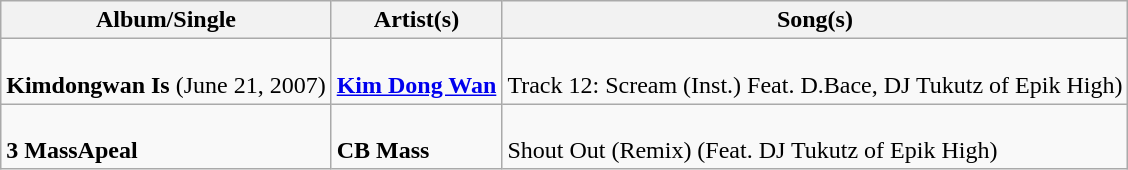<table class="wikitable">
<tr>
<th align="left">Album/Single</th>
<th align="left">Artist(s)</th>
<th align="left">Song(s)</th>
</tr>
<tr>
<td align="left"><br><strong>Kimdongwan Is</strong> (June 21, 2007)</td>
<td align="left"><br><strong><a href='#'>Kim Dong Wan</a></strong></td>
<td align="left"><br>Track 12: Scream (Inst.) Feat. D.Bace, DJ Tukutz of Epik High)</td>
</tr>
<tr>
<td align="left"><br><strong>3 MassApeal</strong></td>
<td align="left"><br><strong>CB Mass</strong></td>
<td align="left"><br>Shout Out (Remix) (Feat. DJ Tukutz of Epik High)</td>
</tr>
</table>
